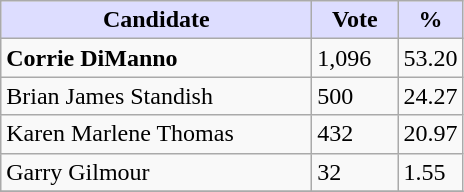<table class="wikitable">
<tr>
<th style="background:#ddf; width:200px;">Candidate</th>
<th style="background:#ddf; width:50px;">Vote</th>
<th style="background:#ddf; width:30px;">%</th>
</tr>
<tr>
<td><strong>Corrie DiManno</strong></td>
<td>1,096</td>
<td>53.20</td>
</tr>
<tr>
<td>Brian James Standish</td>
<td>500</td>
<td>24.27</td>
</tr>
<tr>
<td>Karen Marlene Thomas</td>
<td>432</td>
<td>20.97</td>
</tr>
<tr>
<td>Garry Gilmour</td>
<td>32</td>
<td>1.55</td>
</tr>
<tr>
</tr>
</table>
